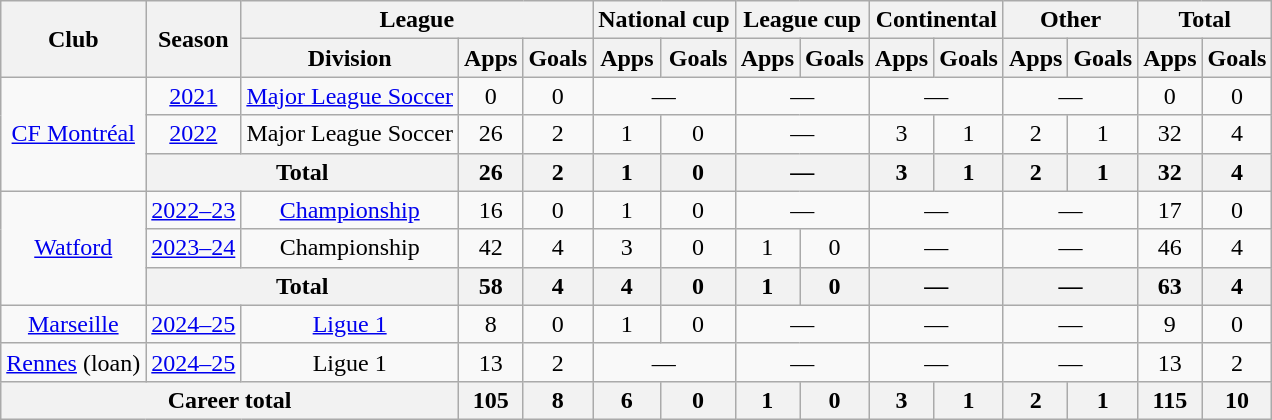<table class="wikitable" style="text-align:center">
<tr>
<th rowspan="2">Club</th>
<th rowspan="2">Season</th>
<th colspan="3">League</th>
<th colspan="2">National cup</th>
<th colspan="2">League cup</th>
<th colspan="2">Continental</th>
<th colspan="2">Other</th>
<th colspan="2">Total</th>
</tr>
<tr>
<th>Division</th>
<th>Apps</th>
<th>Goals</th>
<th>Apps</th>
<th>Goals</th>
<th>Apps</th>
<th>Goals</th>
<th>Apps</th>
<th>Goals</th>
<th>Apps</th>
<th>Goals</th>
<th>Apps</th>
<th>Goals</th>
</tr>
<tr>
<td rowspan="3"><a href='#'>CF Montréal</a></td>
<td><a href='#'>2021</a></td>
<td><a href='#'>Major League Soccer</a></td>
<td>0</td>
<td>0</td>
<td colspan="2">—</td>
<td colspan="2">—</td>
<td colspan="2">—</td>
<td colspan="2">—</td>
<td>0</td>
<td>0</td>
</tr>
<tr>
<td><a href='#'>2022</a></td>
<td>Major League Soccer</td>
<td>26</td>
<td>2</td>
<td>1</td>
<td>0</td>
<td colspan="2">—</td>
<td>3</td>
<td>1</td>
<td>2</td>
<td>1</td>
<td>32</td>
<td>4</td>
</tr>
<tr>
<th colspan="2">Total</th>
<th>26</th>
<th>2</th>
<th>1</th>
<th>0</th>
<th colspan="2">—</th>
<th>3</th>
<th>1</th>
<th>2</th>
<th>1</th>
<th>32</th>
<th>4</th>
</tr>
<tr>
<td rowspan="3"><a href='#'>Watford</a></td>
<td><a href='#'>2022–23</a></td>
<td><a href='#'>Championship</a></td>
<td>16</td>
<td>0</td>
<td>1</td>
<td>0</td>
<td colspan="2">—</td>
<td colspan="2">—</td>
<td colspan="2">—</td>
<td>17</td>
<td>0</td>
</tr>
<tr>
<td><a href='#'>2023–24</a></td>
<td>Championship</td>
<td>42</td>
<td>4</td>
<td>3</td>
<td>0</td>
<td>1</td>
<td>0</td>
<td colspan="2">—</td>
<td colspan="2">—</td>
<td>46</td>
<td>4</td>
</tr>
<tr>
<th colspan="2">Total</th>
<th>58</th>
<th>4</th>
<th>4</th>
<th>0</th>
<th>1</th>
<th>0</th>
<th colspan="2">—</th>
<th colspan="2">—</th>
<th>63</th>
<th>4</th>
</tr>
<tr>
<td><a href='#'>Marseille</a></td>
<td><a href='#'>2024–25</a></td>
<td><a href='#'>Ligue 1</a></td>
<td>8</td>
<td>0</td>
<td>1</td>
<td>0</td>
<td colspan="2">—</td>
<td colspan="2">—</td>
<td colspan="2">—</td>
<td>9</td>
<td>0</td>
</tr>
<tr>
<td><a href='#'>Rennes</a> (loan)</td>
<td><a href='#'>2024–25</a></td>
<td>Ligue 1</td>
<td>13</td>
<td>2</td>
<td colspan="2">—</td>
<td colspan="2">—</td>
<td colspan="2">—</td>
<td colspan="2">—</td>
<td>13</td>
<td>2</td>
</tr>
<tr>
<th colspan="3">Career total</th>
<th>105</th>
<th>8</th>
<th>6</th>
<th>0</th>
<th>1</th>
<th>0</th>
<th>3</th>
<th>1</th>
<th>2</th>
<th>1</th>
<th>115</th>
<th>10</th>
</tr>
</table>
